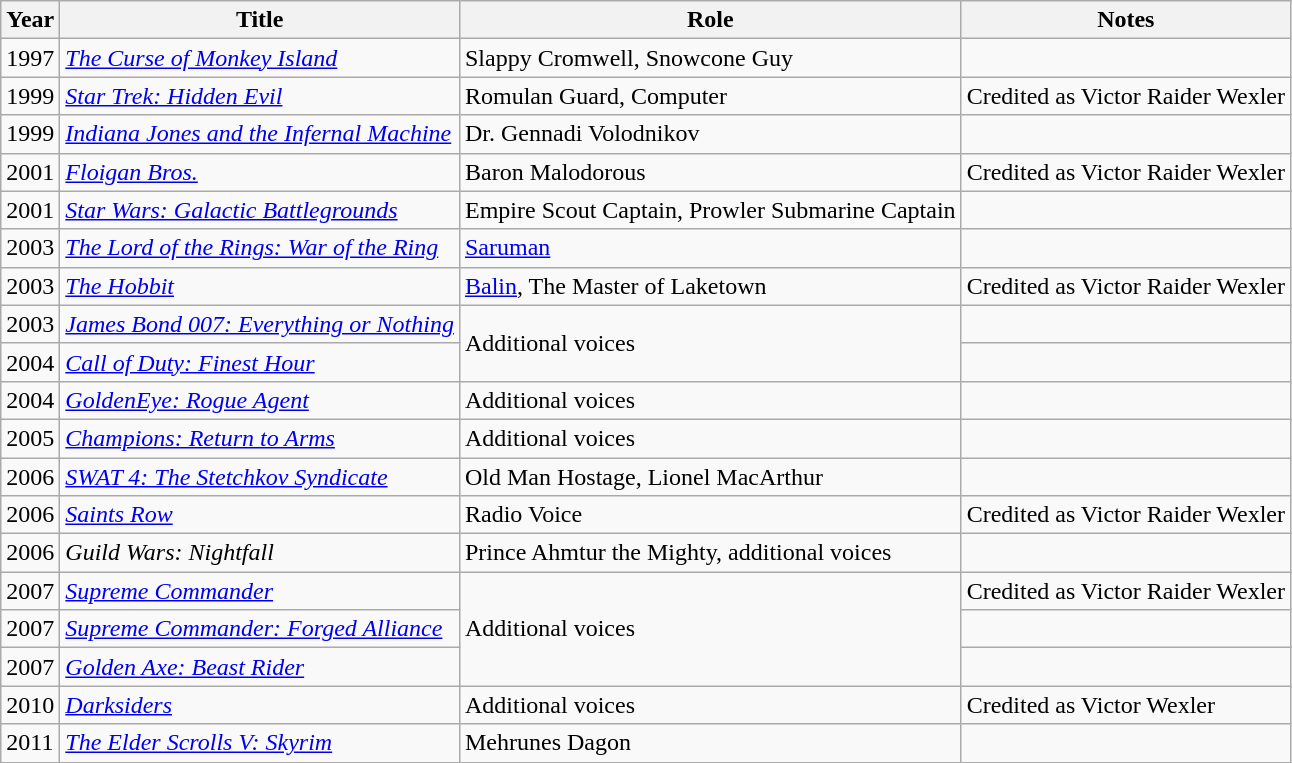<table class="wikitable sortable">
<tr>
<th>Year</th>
<th>Title</th>
<th>Role</th>
<th>Notes</th>
</tr>
<tr>
<td>1997</td>
<td><em><a href='#'>The Curse of Monkey Island</a></em></td>
<td>Slappy Cromwell, Snowcone Guy</td>
<td></td>
</tr>
<tr>
<td>1999</td>
<td><em><a href='#'>Star Trek: Hidden Evil</a></em></td>
<td>Romulan Guard, Computer</td>
<td>Credited as Victor Raider Wexler</td>
</tr>
<tr>
<td>1999</td>
<td><em><a href='#'>Indiana Jones and the Infernal Machine</a></em></td>
<td>Dr. Gennadi Volodnikov</td>
<td></td>
</tr>
<tr>
<td>2001</td>
<td><em><a href='#'>Floigan Bros.</a></em></td>
<td>Baron Malodorous</td>
<td>Credited as Victor Raider Wexler</td>
</tr>
<tr>
<td>2001</td>
<td><em><a href='#'>Star Wars: Galactic Battlegrounds</a></em></td>
<td>Empire Scout Captain, Prowler Submarine Captain</td>
<td></td>
</tr>
<tr>
<td>2003</td>
<td><em><a href='#'>The Lord of the Rings: War of the Ring</a></em></td>
<td><a href='#'>Saruman</a></td>
<td></td>
</tr>
<tr>
<td>2003</td>
<td><em><a href='#'>The Hobbit</a></em></td>
<td><a href='#'>Balin</a>, The Master of Laketown</td>
<td>Credited as Victor Raider Wexler</td>
</tr>
<tr>
<td>2003</td>
<td><em><a href='#'>James Bond 007: Everything or Nothing</a></em></td>
<td rowspan="2">Additional voices</td>
<td></td>
</tr>
<tr>
<td>2004</td>
<td><em><a href='#'>Call of Duty: Finest Hour</a></em></td>
<td></td>
</tr>
<tr>
<td>2004</td>
<td><em><a href='#'>GoldenEye: Rogue Agent</a></em></td>
<td>Additional voices</td>
<td></td>
</tr>
<tr>
<td>2005</td>
<td><em><a href='#'>Champions: Return to Arms</a></em></td>
<td>Additional voices</td>
<td></td>
</tr>
<tr>
<td>2006</td>
<td><em><a href='#'>SWAT 4: The Stetchkov Syndicate</a></em></td>
<td>Old Man Hostage, Lionel MacArthur</td>
<td></td>
</tr>
<tr>
<td>2006</td>
<td><em><a href='#'>Saints Row</a></em></td>
<td>Radio Voice</td>
<td>Credited as Victor Raider Wexler</td>
</tr>
<tr>
<td>2006</td>
<td><em>Guild Wars: Nightfall</em></td>
<td>Prince Ahmtur the Mighty, additional voices</td>
<td></td>
</tr>
<tr>
<td>2007</td>
<td><em><a href='#'>Supreme Commander</a></em></td>
<td rowspan="3">Additional voices</td>
<td>Credited as Victor Raider Wexler</td>
</tr>
<tr>
<td>2007</td>
<td><em><a href='#'>Supreme Commander: Forged Alliance</a></em></td>
<td></td>
</tr>
<tr>
<td>2007</td>
<td><em><a href='#'>Golden Axe: Beast Rider</a></em></td>
<td></td>
</tr>
<tr>
<td>2010</td>
<td><em><a href='#'>Darksiders</a></em></td>
<td>Additional voices</td>
<td>Credited as Victor Wexler</td>
</tr>
<tr>
<td>2011</td>
<td><em><a href='#'>The Elder Scrolls V: Skyrim</a></em></td>
<td>Mehrunes Dagon</td>
<td></td>
</tr>
</table>
